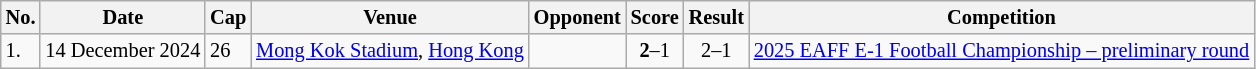<table class="wikitable" style="font-size:85%; text-align: left;">
<tr>
<th>No.</th>
<th>Date</th>
<th>Cap</th>
<th>Venue</th>
<th>Opponent</th>
<th>Score</th>
<th>Result</th>
<th>Competition</th>
</tr>
<tr>
<td>1.</td>
<td>14 December 2024</td>
<td>26</td>
<td><a href='#'>Mong Kok Stadium</a>, <a href='#'>Hong Kong</a></td>
<td></td>
<td align=center><strong>2</strong>–1</td>
<td align=center>2–1</td>
<td><a href='#'>2025 EAFF E-1 Football Championship – preliminary round</a></td>
</tr>
</table>
